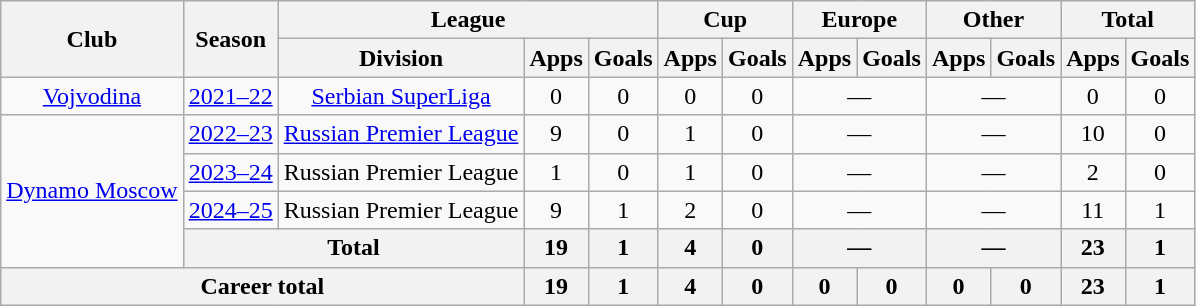<table class="wikitable" style="text-align:center">
<tr>
<th rowspan="2">Club</th>
<th rowspan="2">Season</th>
<th colspan="3">League</th>
<th colspan="2">Cup</th>
<th colspan="2">Europe</th>
<th colspan="2">Other</th>
<th colspan="2">Total</th>
</tr>
<tr>
<th>Division</th>
<th>Apps</th>
<th>Goals</th>
<th>Apps</th>
<th>Goals</th>
<th>Apps</th>
<th>Goals</th>
<th>Apps</th>
<th>Goals</th>
<th>Apps</th>
<th>Goals</th>
</tr>
<tr>
<td><a href='#'>Vojvodina</a></td>
<td><a href='#'>2021–22</a></td>
<td><a href='#'>Serbian SuperLiga</a></td>
<td>0</td>
<td>0</td>
<td>0</td>
<td>0</td>
<td colspan="2">—</td>
<td colspan="2">—</td>
<td>0</td>
<td>0</td>
</tr>
<tr>
<td rowspan="4"><a href='#'>Dynamo Moscow</a></td>
<td><a href='#'>2022–23</a></td>
<td><a href='#'>Russian Premier League</a></td>
<td>9</td>
<td>0</td>
<td>1</td>
<td>0</td>
<td colspan="2">—</td>
<td colspan="2">—</td>
<td>10</td>
<td>0</td>
</tr>
<tr>
<td><a href='#'>2023–24</a></td>
<td>Russian Premier League</td>
<td>1</td>
<td>0</td>
<td>1</td>
<td>0</td>
<td colspan="2">—</td>
<td colspan="2">—</td>
<td>2</td>
<td>0</td>
</tr>
<tr>
<td><a href='#'>2024–25</a></td>
<td>Russian Premier League</td>
<td>9</td>
<td>1</td>
<td>2</td>
<td>0</td>
<td colspan="2">—</td>
<td colspan="2">—</td>
<td>11</td>
<td>1</td>
</tr>
<tr>
<th colspan="2">Total</th>
<th>19</th>
<th>1</th>
<th>4</th>
<th>0</th>
<th colspan="2">—</th>
<th colspan="2">—</th>
<th>23</th>
<th>1</th>
</tr>
<tr>
<th colspan="3">Career total</th>
<th>19</th>
<th>1</th>
<th>4</th>
<th>0</th>
<th>0</th>
<th>0</th>
<th>0</th>
<th>0</th>
<th>23</th>
<th>1</th>
</tr>
</table>
